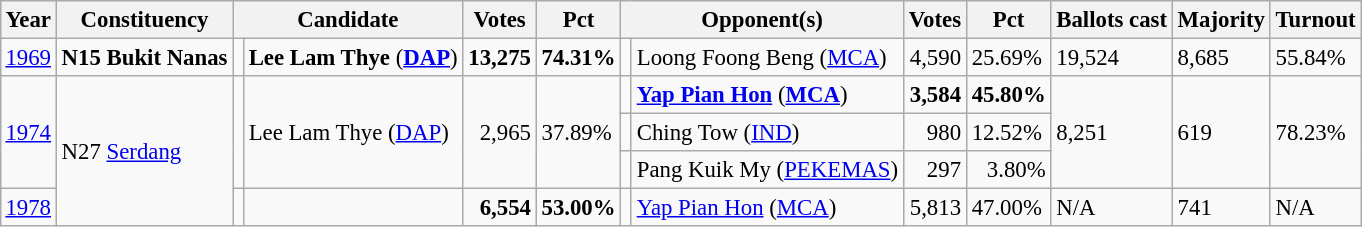<table class="wikitable" style="margin:0.5em ; font-size:95%">
<tr>
<th>Year</th>
<th>Constituency</th>
<th colspan=2>Candidate</th>
<th>Votes</th>
<th>Pct</th>
<th colspan=2>Opponent(s)</th>
<th>Votes</th>
<th>Pct</th>
<th>Ballots cast</th>
<th>Majority</th>
<th>Turnout</th>
</tr>
<tr>
<td><a href='#'>1969</a></td>
<td><strong>N15 Bukit Nanas</strong></td>
<td></td>
<td><strong>Lee Lam Thye</strong> (<a href='#'><strong>DAP</strong></a>)</td>
<td align=right><strong>13,275</strong></td>
<td><strong>74.31%</strong></td>
<td></td>
<td>Loong Foong Beng (<a href='#'>MCA</a>)</td>
<td align=right>4,590</td>
<td>25.69%</td>
<td>19,524</td>
<td>8,685</td>
<td>55.84%</td>
</tr>
<tr>
<td rowspan=3><a href='#'>1974</a></td>
<td rowspan=5>N27 <a href='#'>Serdang</a></td>
<td rowspan=3 ></td>
<td rowspan=3>Lee Lam Thye (<a href='#'>DAP</a>)</td>
<td rowspan=3 align="right">2,965</td>
<td rowspan=3>37.89%</td>
<td></td>
<td><strong><a href='#'>Yap Pian Hon</a></strong> (<a href='#'><strong>MCA</strong></a>)</td>
<td align="right"><strong>3,584</strong></td>
<td><strong>45.80%</strong></td>
<td rowspan="3">8,251</td>
<td rowspan="3">619</td>
<td rowspan="3">78.23%</td>
</tr>
<tr>
<td></td>
<td>Ching Tow (<a href='#'>IND</a>)</td>
<td align="right">980</td>
<td>12.52%</td>
</tr>
<tr>
<td></td>
<td>Pang Kuik My (<a href='#'>PEKEMAS</a>)</td>
<td align="right">297</td>
<td align="right">3.80%</td>
</tr>
<tr>
<td><a href='#'>1978</a></td>
<td></td>
<td></td>
<td align="right"><strong>6,554</strong></td>
<td><strong>53.00%</strong></td>
<td></td>
<td><a href='#'>Yap Pian Hon</a> (<a href='#'>MCA</a>)</td>
<td align="right">5,813</td>
<td>47.00%</td>
<td>N/A</td>
<td>741</td>
<td>N/A</td>
</tr>
</table>
